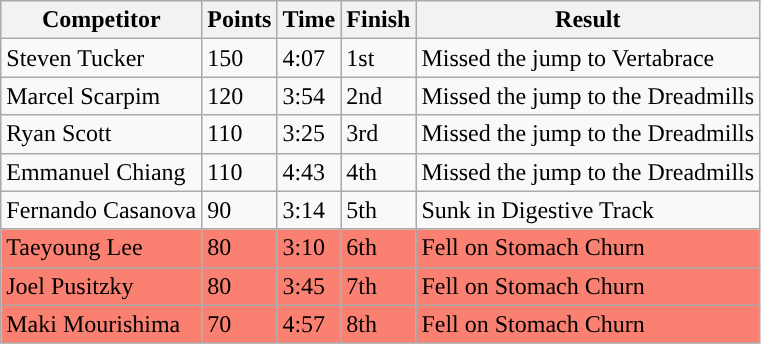<table class="wikitable sortable">
<tr>
<th>Competitor</th>
<th>Points</th>
<th>Time</th>
<th>Finish</th>
<th>Result</th>
</tr>
<tr style="background:royalwhite">
<td> Steven Tucker</td>
<td>150</td>
<td>4:07</td>
<td>1st</td>
<td>Missed the jump to Vertabrace</td>
</tr>
<tr>
<td> Marcel Scarpim</td>
<td>120</td>
<td>3:54</td>
<td>2nd</td>
<td>Missed the jump to the Dreadmills</td>
</tr>
<tr>
<td> Ryan Scott</td>
<td>110</td>
<td>3:25</td>
<td>3rd</td>
<td>Missed the jump to the Dreadmills</td>
</tr>
<tr>
<td> Emmanuel Chiang</td>
<td>110</td>
<td>4:43</td>
<td>4th</td>
<td>Missed the jump to the Dreadmills</td>
</tr>
<tr>
<td> Fernando Casanova</td>
<td>90</td>
<td>3:14</td>
<td>5th</td>
<td>Sunk in Digestive Track</td>
</tr>
<tr style="background-color:#fa8072">
<td> Taeyoung Lee</td>
<td>80</td>
<td>3:10</td>
<td>6th</td>
<td>Fell on Stomach Churn</td>
</tr>
<tr style="background-color:#fa8072">
<td> Joel Pusitzky</td>
<td>80</td>
<td>3:45</td>
<td>7th</td>
<td>Fell on Stomach Churn</td>
</tr>
<tr style="background-color:#fa8072">
<td> Maki Mourishima</td>
<td>70</td>
<td>4:57</td>
<td>8th</td>
<td>Fell on Stomach Churn</td>
</tr>
</table>
